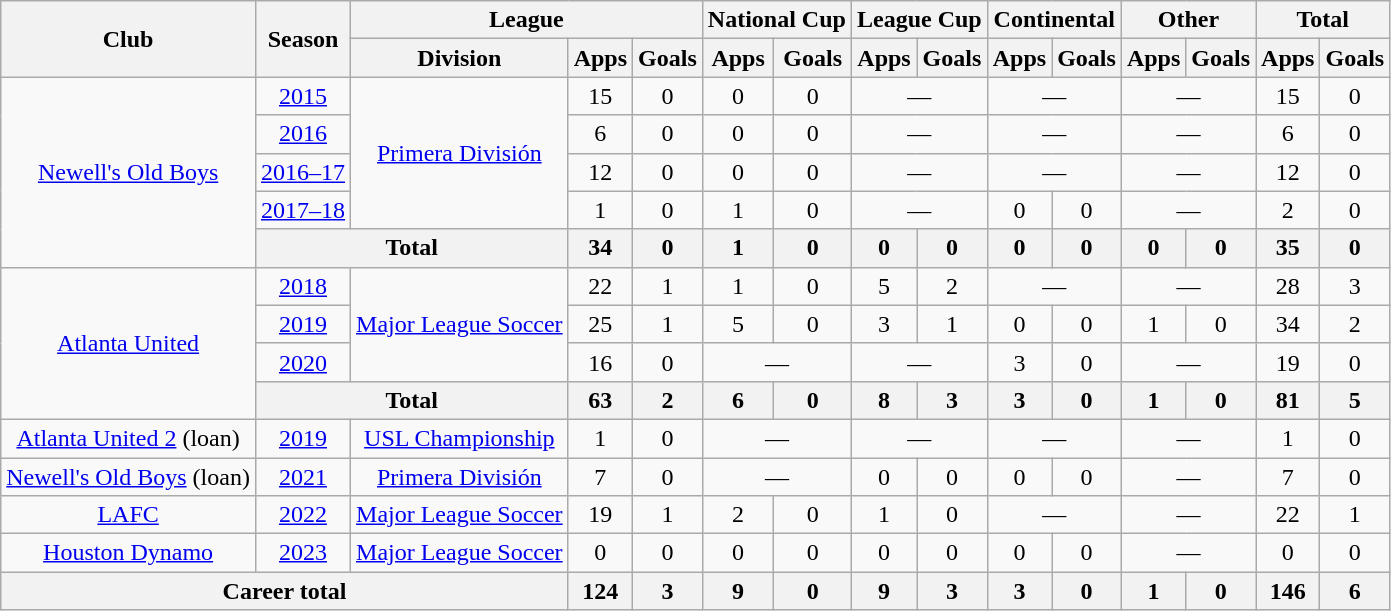<table class="wikitable" style="text-align:center">
<tr>
<th rowspan="2">Club</th>
<th rowspan="2">Season</th>
<th colspan="3">League</th>
<th colspan="2">National Cup</th>
<th colspan="2">League Cup</th>
<th colspan="2">Continental</th>
<th colspan="2">Other</th>
<th colspan="2">Total</th>
</tr>
<tr>
<th>Division</th>
<th>Apps</th>
<th>Goals</th>
<th>Apps</th>
<th>Goals</th>
<th>Apps</th>
<th>Goals</th>
<th>Apps</th>
<th>Goals</th>
<th>Apps</th>
<th>Goals</th>
<th>Apps</th>
<th>Goals</th>
</tr>
<tr>
<td rowspan="5"><a href='#'>Newell's Old Boys</a></td>
<td><a href='#'>2015</a></td>
<td rowspan="4"><a href='#'>Primera División</a></td>
<td>15</td>
<td>0</td>
<td>0</td>
<td>0</td>
<td colspan="2">—</td>
<td colspan="2">—</td>
<td colspan="2">—</td>
<td>15</td>
<td>0</td>
</tr>
<tr>
<td><a href='#'>2016</a></td>
<td>6</td>
<td>0</td>
<td>0</td>
<td>0</td>
<td colspan="2">—</td>
<td colspan="2">—</td>
<td colspan="2">—</td>
<td>6</td>
<td>0</td>
</tr>
<tr>
<td><a href='#'>2016–17</a></td>
<td>12</td>
<td>0</td>
<td>0</td>
<td>0</td>
<td colspan="2">—</td>
<td colspan="2">—</td>
<td colspan="2">—</td>
<td>12</td>
<td>0</td>
</tr>
<tr>
<td><a href='#'>2017–18</a></td>
<td>1</td>
<td>0</td>
<td>1</td>
<td>0</td>
<td colspan="2">—</td>
<td>0</td>
<td>0</td>
<td colspan="2">—</td>
<td>2</td>
<td>0</td>
</tr>
<tr>
<th colspan="2">Total</th>
<th>34</th>
<th>0</th>
<th>1</th>
<th>0</th>
<th>0</th>
<th>0</th>
<th>0</th>
<th>0</th>
<th>0</th>
<th>0</th>
<th>35</th>
<th>0</th>
</tr>
<tr>
<td rowspan="4"><a href='#'>Atlanta United</a></td>
<td><a href='#'>2018</a></td>
<td rowspan="3"><a href='#'>Major League Soccer</a></td>
<td>22</td>
<td>1</td>
<td>1</td>
<td>0</td>
<td>5</td>
<td>2</td>
<td colspan="2">—</td>
<td colspan="2">—</td>
<td>28</td>
<td>3</td>
</tr>
<tr>
<td><a href='#'>2019</a></td>
<td>25</td>
<td>1</td>
<td>5</td>
<td>0</td>
<td>3</td>
<td>1</td>
<td>0</td>
<td>0</td>
<td>1</td>
<td>0</td>
<td>34</td>
<td>2</td>
</tr>
<tr>
<td><a href='#'>2020</a></td>
<td>16</td>
<td>0</td>
<td colspan="2">—</td>
<td colspan="2">—</td>
<td>3</td>
<td>0</td>
<td colspan="2">—</td>
<td>19</td>
<td>0</td>
</tr>
<tr>
<th colspan="2">Total</th>
<th>63</th>
<th>2</th>
<th>6</th>
<th>0</th>
<th>8</th>
<th>3</th>
<th>3</th>
<th>0</th>
<th>1</th>
<th>0</th>
<th>81</th>
<th>5</th>
</tr>
<tr>
<td><a href='#'>Atlanta United 2</a> (loan)</td>
<td><a href='#'>2019</a></td>
<td><a href='#'>USL Championship</a></td>
<td>1</td>
<td>0</td>
<td colspan="2">—</td>
<td colspan="2">—</td>
<td colspan="2">—</td>
<td colspan="2">—</td>
<td>1</td>
<td>0</td>
</tr>
<tr>
<td><a href='#'>Newell's Old Boys</a> (loan)</td>
<td><a href='#'>2021</a></td>
<td><a href='#'>Primera División</a></td>
<td>7</td>
<td>0</td>
<td colspan="2">—</td>
<td>0</td>
<td>0</td>
<td>0</td>
<td>0</td>
<td colspan="2">—</td>
<td>7</td>
<td>0</td>
</tr>
<tr>
<td><a href='#'>LAFC</a></td>
<td><a href='#'>2022</a></td>
<td><a href='#'>Major League Soccer</a></td>
<td>19</td>
<td>1</td>
<td>2</td>
<td>0</td>
<td>1</td>
<td>0</td>
<td colspan="2">—</td>
<td colspan="2">—</td>
<td>22</td>
<td>1</td>
</tr>
<tr>
<td><a href='#'>Houston Dynamo</a></td>
<td><a href='#'>2023</a></td>
<td><a href='#'>Major League Soccer</a></td>
<td>0</td>
<td>0</td>
<td>0</td>
<td>0</td>
<td>0</td>
<td>0</td>
<td>0</td>
<td>0</td>
<td colspan="2">—</td>
<td>0</td>
<td>0</td>
</tr>
<tr>
<th colspan="3">Career total</th>
<th>124</th>
<th>3</th>
<th>9</th>
<th>0</th>
<th>9</th>
<th>3</th>
<th>3</th>
<th>0</th>
<th>1</th>
<th>0</th>
<th>146</th>
<th>6</th>
</tr>
</table>
